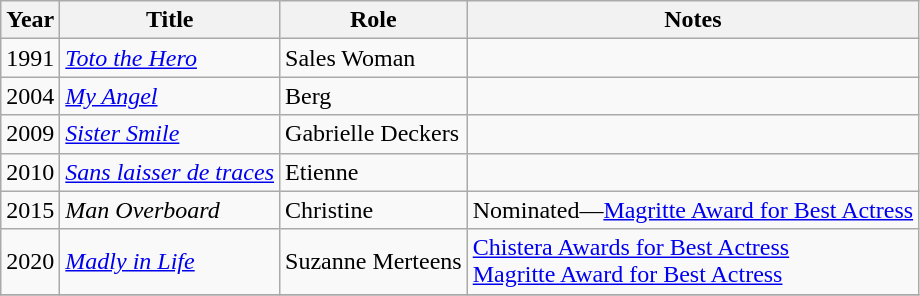<table class="wikitable sortable">
<tr>
<th>Year</th>
<th>Title</th>
<th>Role</th>
<th class="unsortable">Notes</th>
</tr>
<tr>
<td>1991</td>
<td><em><a href='#'>Toto the Hero</a></em></td>
<td>Sales Woman</td>
<td></td>
</tr>
<tr>
<td>2004</td>
<td><em><a href='#'>My Angel</a></em></td>
<td>Berg</td>
<td></td>
</tr>
<tr>
<td>2009</td>
<td><em><a href='#'>Sister Smile</a></em></td>
<td>Gabrielle Deckers</td>
<td></td>
</tr>
<tr>
<td>2010</td>
<td><em><a href='#'>Sans laisser de traces</a></em></td>
<td>Etienne</td>
<td></td>
</tr>
<tr>
<td>2015</td>
<td><em>Man Overboard</em></td>
<td>Christine</td>
<td>Nominated—<a href='#'>Magritte Award for Best Actress</a></td>
</tr>
<tr>
<td>2020</td>
<td><em><a href='#'>Madly in Life</a></em></td>
<td>Suzanne Merteens</td>
<td><a href='#'>Chistera Awards for Best Actress</a><br><a href='#'>Magritte Award for Best Actress</a></td>
</tr>
<tr>
</tr>
</table>
